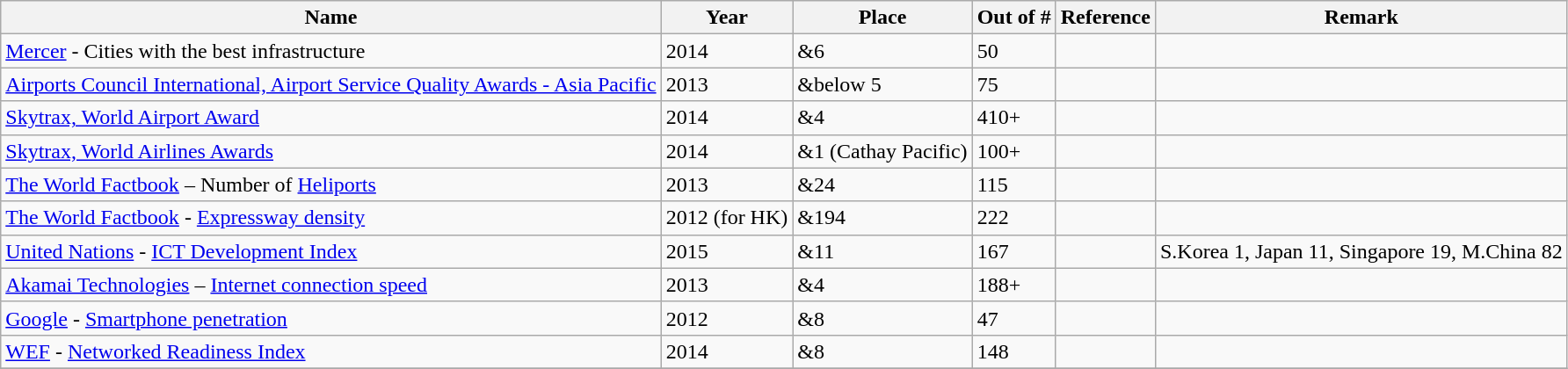<table class="wikitable sortable" style="text-align:left">
<tr>
<th>Name</th>
<th>Year</th>
<th>Place</th>
<th>Out of #</th>
<th>Reference</th>
<th>Remark</th>
</tr>
<tr>
<td><a href='#'>Mercer</a> - Cities with the best infrastructure</td>
<td>2014</td>
<td><span>&</span>6</td>
<td>50</td>
<td></td>
<td></td>
</tr>
<tr>
<td><a href='#'>Airports Council International, Airport Service Quality Awards - Asia Pacific</a></td>
<td>2013</td>
<td><span>&</span>below 5</td>
<td>75</td>
<td></td>
<td></td>
</tr>
<tr>
<td><a href='#'>Skytrax, World Airport Award</a></td>
<td>2014</td>
<td><span>&</span>4</td>
<td>410+</td>
<td></td>
<td></td>
</tr>
<tr>
<td><a href='#'>Skytrax, World Airlines Awards</a></td>
<td>2014</td>
<td><span>&</span>1 (Cathay Pacific)</td>
<td>100+</td>
<td></td>
<td></td>
</tr>
<tr>
<td><a href='#'>The World Factbook</a> – Number of <a href='#'>Heliports</a></td>
<td>2013</td>
<td><span>&</span>24</td>
<td>115</td>
<td></td>
<td></td>
</tr>
<tr>
<td><a href='#'>The World Factbook</a> - <a href='#'>Expressway density</a></td>
<td>2012 (for HK)</td>
<td><span>&</span>194</td>
<td>222</td>
<td></td>
<td></td>
</tr>
<tr>
<td><a href='#'>United Nations</a> - <a href='#'>ICT Development Index</a></td>
<td>2015</td>
<td><span>&</span>11</td>
<td>167</td>
<td></td>
<td>S.Korea 1, Japan 11, Singapore 19, M.China 82</td>
</tr>
<tr>
<td><a href='#'>Akamai Technologies</a> – <a href='#'>Internet connection speed</a></td>
<td>2013</td>
<td><span>&</span>4</td>
<td>188+</td>
<td></td>
<td></td>
</tr>
<tr>
<td><a href='#'>Google</a> - <a href='#'>Smartphone penetration</a></td>
<td>2012</td>
<td><span>&</span>8</td>
<td>47</td>
<td> </td>
<td></td>
</tr>
<tr>
<td><a href='#'>WEF</a> - <a href='#'>Networked Readiness Index</a></td>
<td>2014</td>
<td><span>&</span>8</td>
<td>148</td>
<td></td>
<td></td>
</tr>
<tr>
</tr>
</table>
